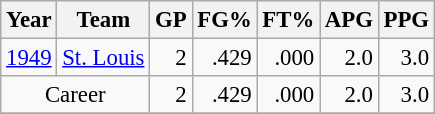<table class="wikitable sortable" style="font-size:95%; text-align:right;">
<tr>
<th>Year</th>
<th>Team</th>
<th>GP</th>
<th>FG%</th>
<th>FT%</th>
<th>APG</th>
<th>PPG</th>
</tr>
<tr>
<td style="text-align:left;"><a href='#'>1949</a></td>
<td style="text-align:left;"><a href='#'>St. Louis</a></td>
<td>2</td>
<td>.429</td>
<td>.000</td>
<td>2.0</td>
<td>3.0</td>
</tr>
<tr>
<td style="text-align:center;" colspan="2">Career</td>
<td>2</td>
<td>.429</td>
<td>.000</td>
<td>2.0</td>
<td>3.0</td>
</tr>
<tr>
</tr>
</table>
